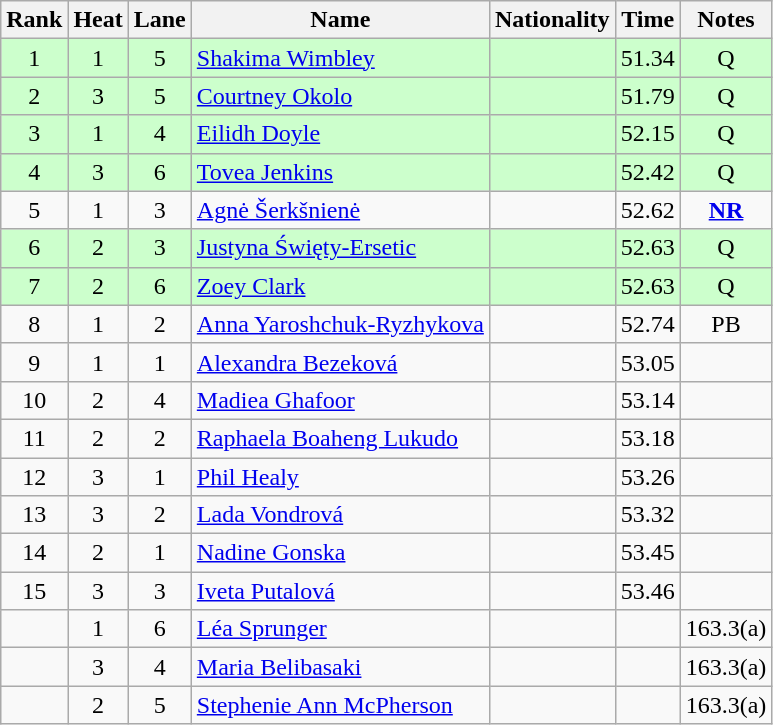<table class="wikitable sortable" style="text-align:center">
<tr>
<th>Rank</th>
<th>Heat</th>
<th>Lane</th>
<th>Name</th>
<th>Nationality</th>
<th>Time</th>
<th>Notes</th>
</tr>
<tr bgcolor=ccffcc>
<td>1</td>
<td>1</td>
<td>5</td>
<td align=left><a href='#'>Shakima Wimbley</a></td>
<td align=left></td>
<td>51.34</td>
<td>Q</td>
</tr>
<tr bgcolor=ccffcc>
<td>2</td>
<td>3</td>
<td>5</td>
<td align=left><a href='#'>Courtney Okolo</a></td>
<td align=left></td>
<td>51.79</td>
<td>Q</td>
</tr>
<tr bgcolor=ccffcc>
<td>3</td>
<td>1</td>
<td>4</td>
<td align=left><a href='#'>Eilidh Doyle</a></td>
<td align=left></td>
<td>52.15</td>
<td>Q</td>
</tr>
<tr bgcolor=ccffcc>
<td>4</td>
<td>3</td>
<td>6</td>
<td align=left><a href='#'>Tovea Jenkins</a></td>
<td align=left></td>
<td>52.42</td>
<td>Q</td>
</tr>
<tr>
<td>5</td>
<td>1</td>
<td>3</td>
<td align=left><a href='#'>Agnė Šerkšnienė</a></td>
<td align=left></td>
<td>52.62</td>
<td><strong><a href='#'>NR</a></strong></td>
</tr>
<tr bgcolor=ccffcc>
<td>6</td>
<td>2</td>
<td>3</td>
<td align=left><a href='#'>Justyna Święty-Ersetic</a></td>
<td align=left></td>
<td>52.63</td>
<td>Q</td>
</tr>
<tr bgcolor=ccffcc>
<td>7</td>
<td>2</td>
<td>6</td>
<td align=left><a href='#'>Zoey Clark</a></td>
<td align=left></td>
<td>52.63</td>
<td>Q</td>
</tr>
<tr>
<td>8</td>
<td>1</td>
<td>2</td>
<td align=left><a href='#'>Anna Yaroshchuk-Ryzhykova</a></td>
<td align=left></td>
<td>52.74</td>
<td>PB</td>
</tr>
<tr>
<td>9</td>
<td>1</td>
<td>1</td>
<td align=left><a href='#'>Alexandra Bezeková</a></td>
<td align=left></td>
<td>53.05</td>
<td></td>
</tr>
<tr>
<td>10</td>
<td>2</td>
<td>4</td>
<td align=left><a href='#'>Madiea Ghafoor</a></td>
<td align=left></td>
<td>53.14</td>
<td></td>
</tr>
<tr>
<td>11</td>
<td>2</td>
<td>2</td>
<td align=left><a href='#'>Raphaela Boaheng Lukudo</a></td>
<td align=left></td>
<td>53.18</td>
<td></td>
</tr>
<tr>
<td>12</td>
<td>3</td>
<td>1</td>
<td align=left><a href='#'>Phil Healy</a></td>
<td align=left></td>
<td>53.26</td>
<td></td>
</tr>
<tr>
<td>13</td>
<td>3</td>
<td>2</td>
<td align=left><a href='#'>Lada Vondrová</a></td>
<td align=left></td>
<td>53.32</td>
<td></td>
</tr>
<tr>
<td>14</td>
<td>2</td>
<td>1</td>
<td align=left><a href='#'>Nadine Gonska</a></td>
<td align=left></td>
<td>53.45</td>
<td></td>
</tr>
<tr>
<td>15</td>
<td>3</td>
<td>3</td>
<td align=left><a href='#'>Iveta Putalová</a></td>
<td align=left></td>
<td>53.46</td>
<td></td>
</tr>
<tr>
<td></td>
<td>1</td>
<td>6</td>
<td align=left><a href='#'>Léa Sprunger</a></td>
<td align=left></td>
<td></td>
<td>163.3(a)</td>
</tr>
<tr>
<td></td>
<td>3</td>
<td>4</td>
<td align=left><a href='#'>Maria Belibasaki</a></td>
<td align=left></td>
<td></td>
<td>163.3(a)</td>
</tr>
<tr>
<td></td>
<td>2</td>
<td>5</td>
<td align=left><a href='#'>Stephenie Ann McPherson</a></td>
<td align=left></td>
<td></td>
<td>163.3(a)</td>
</tr>
</table>
